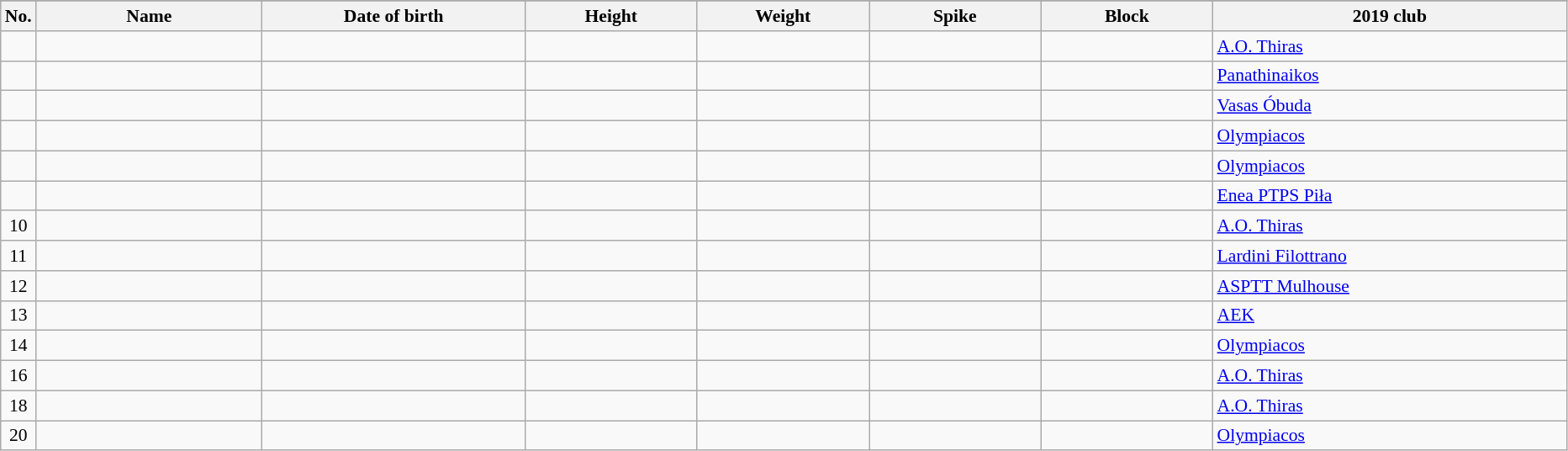<table class="wikitable sortable" style="font-size:90%; text-align:center;">
<tr>
</tr>
<tr>
<th>No.</th>
<th style="width:12em">Name</th>
<th style="width:14em">Date of birth</th>
<th style="width:9em">Height</th>
<th style="width:9em">Weight</th>
<th style="width:9em">Spike</th>
<th style="width:9em">Block</th>
<th style="width:19em">2019 club</th>
</tr>
<tr>
<td></td>
<td align=left></td>
<td align=right></td>
<td></td>
<td></td>
<td></td>
<td></td>
<td align=left> <a href='#'>A.O. Thiras</a></td>
</tr>
<tr>
<td></td>
<td align=left></td>
<td align=right></td>
<td></td>
<td></td>
<td></td>
<td></td>
<td align=left> <a href='#'>Panathinaikos</a></td>
</tr>
<tr>
<td></td>
<td align=left></td>
<td align=right></td>
<td></td>
<td></td>
<td></td>
<td></td>
<td align=left> <a href='#'>Vasas Óbuda</a></td>
</tr>
<tr>
<td></td>
<td align=left></td>
<td align=right></td>
<td></td>
<td></td>
<td></td>
<td></td>
<td align=left> <a href='#'>Olympiacos</a></td>
</tr>
<tr>
<td></td>
<td align=left></td>
<td align=right></td>
<td></td>
<td></td>
<td></td>
<td></td>
<td align=left> <a href='#'>Olympiacos</a></td>
</tr>
<tr>
<td></td>
<td align=left></td>
<td align=right></td>
<td></td>
<td></td>
<td></td>
<td></td>
<td align=left> <a href='#'>Enea PTPS Piła</a></td>
</tr>
<tr>
<td>10</td>
<td align=left></td>
<td align=right></td>
<td></td>
<td></td>
<td></td>
<td></td>
<td align=left> <a href='#'>A.O. Thiras</a></td>
</tr>
<tr>
<td>11</td>
<td align=left></td>
<td align=right></td>
<td></td>
<td></td>
<td></td>
<td></td>
<td align=left> <a href='#'>Lardini Filottrano</a></td>
</tr>
<tr>
<td>12</td>
<td align=left></td>
<td align=right></td>
<td></td>
<td></td>
<td></td>
<td></td>
<td align=left> <a href='#'>ASPTT Mulhouse</a></td>
</tr>
<tr>
<td>13</td>
<td align=left></td>
<td align=right></td>
<td></td>
<td></td>
<td></td>
<td></td>
<td align=left> <a href='#'>AEK</a></td>
</tr>
<tr>
<td>14</td>
<td align=left></td>
<td align=right></td>
<td></td>
<td></td>
<td></td>
<td></td>
<td align=left> <a href='#'>Olympiacos</a></td>
</tr>
<tr>
<td>16</td>
<td align=left></td>
<td align=right></td>
<td></td>
<td></td>
<td></td>
<td></td>
<td align=left> <a href='#'>A.O. Thiras</a></td>
</tr>
<tr>
<td>18</td>
<td align=left></td>
<td align=right></td>
<td></td>
<td></td>
<td></td>
<td></td>
<td align=left> <a href='#'>A.O. Thiras</a></td>
</tr>
<tr>
<td>20</td>
<td align=left></td>
<td align=right></td>
<td></td>
<td></td>
<td></td>
<td></td>
<td align=left> <a href='#'>Olympiacos</a></td>
</tr>
</table>
